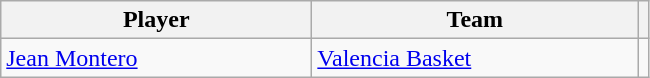<table class="wikitable">
<tr>
<th style="width:200px;">Player</th>
<th style="width:210px;">Team</th>
<th></th>
</tr>
<tr>
<td> <a href='#'>Jean Montero</a></td>
<td> <a href='#'>Valencia Basket</a></td>
<td style="text-align:center;"></td>
</tr>
</table>
